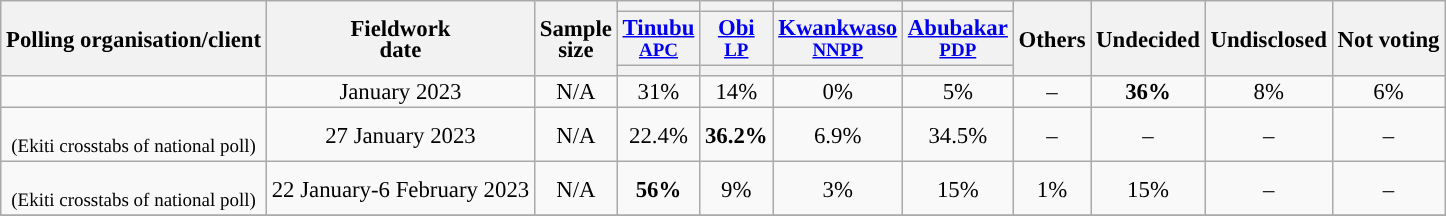<table class="wikitable" style="text-align:center;font-size:95%;line-height:14px;">
<tr>
<th rowspan="3">Polling organisation/client</th>
<th rowspan="3">Fieldwork<br>date</th>
<th rowspan="3">Sample<br>size</th>
<th></th>
<th></th>
<th></th>
<th></th>
<th rowspan="3">Others</th>
<th rowspan="3">Undecided</th>
<th rowspan="3">Undisclosed</th>
<th rowspan="3">Not voting</th>
</tr>
<tr>
<th><a href='#'>Tinubu</a><br><small><a href='#'>APC</a></small></th>
<th><a href='#'>Obi</a><br><small><a href='#'>LP</a></small></th>
<th><a href='#'>Kwankwaso</a><br><small><a href='#'>NNPP</a></small></th>
<th><a href='#'>Abubakar</a><br><small><a href='#'>PDP</a></small></th>
</tr>
<tr>
<th style="background:"></th>
<th style="background:"></th>
<th style="background:"></th>
<th style="background:"></th>
</tr>
<tr>
<td></td>
<td>January 2023</td>
<td>N/A</td>
<td>31%</td>
<td>14%</td>
<td>0%</td>
<td>5%</td>
<td>–</td>
<td><strong>36%</strong></td>
<td>8%</td>
<td>6%</td>
</tr>
<tr>
<td><br><small>(Ekiti crosstabs of national poll)</small></td>
<td>27 January 2023</td>
<td>N/A</td>
<td>22.4%</td>
<td><strong>36.2%</strong></td>
<td>6.9%</td>
<td>34.5%</td>
<td>–</td>
<td>–</td>
<td>–</td>
<td>–</td>
</tr>
<tr>
<td><br><small>(Ekiti crosstabs of national poll)</small></td>
<td>22 January-6 February 2023</td>
<td>N/A</td>
<td><strong>56%</strong></td>
<td>9%</td>
<td>3%</td>
<td>15%</td>
<td>1%</td>
<td>15%</td>
<td>–</td>
<td>–</td>
</tr>
<tr>
</tr>
</table>
